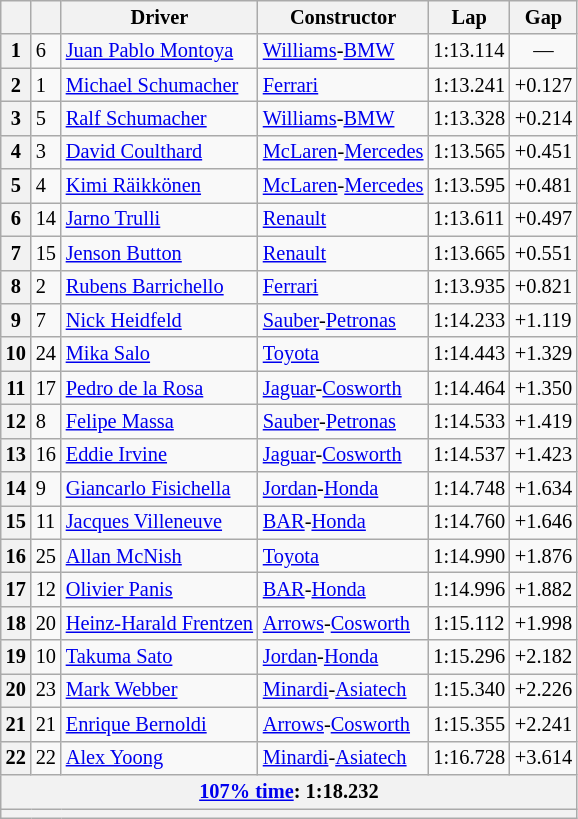<table class="wikitable sortable" style="font-size:85%;">
<tr>
<th></th>
<th></th>
<th>Driver</th>
<th>Constructor</th>
<th>Lap</th>
<th>Gap</th>
</tr>
<tr>
<th>1</th>
<td>6</td>
<td> <a href='#'>Juan Pablo Montoya</a></td>
<td><a href='#'>Williams</a>-<a href='#'>BMW</a></td>
<td>1:13.114</td>
<td align="center">—</td>
</tr>
<tr>
<th>2</th>
<td>1</td>
<td> <a href='#'>Michael Schumacher</a></td>
<td><a href='#'>Ferrari</a></td>
<td>1:13.241</td>
<td>+0.127</td>
</tr>
<tr>
<th>3</th>
<td>5</td>
<td> <a href='#'>Ralf Schumacher</a></td>
<td><a href='#'>Williams</a>-<a href='#'>BMW</a></td>
<td>1:13.328</td>
<td>+0.214</td>
</tr>
<tr>
<th>4</th>
<td>3</td>
<td> <a href='#'>David Coulthard</a></td>
<td><a href='#'>McLaren</a>-<a href='#'>Mercedes</a></td>
<td>1:13.565</td>
<td>+0.451</td>
</tr>
<tr>
<th>5</th>
<td>4</td>
<td> <a href='#'>Kimi Räikkönen</a></td>
<td><a href='#'>McLaren</a>-<a href='#'>Mercedes</a></td>
<td>1:13.595</td>
<td>+0.481</td>
</tr>
<tr>
<th>6</th>
<td>14</td>
<td> <a href='#'>Jarno Trulli</a></td>
<td><a href='#'>Renault</a></td>
<td>1:13.611</td>
<td>+0.497</td>
</tr>
<tr>
<th>7</th>
<td>15</td>
<td> <a href='#'>Jenson Button</a></td>
<td><a href='#'>Renault</a></td>
<td>1:13.665</td>
<td>+0.551</td>
</tr>
<tr>
<th>8</th>
<td>2</td>
<td> <a href='#'>Rubens Barrichello</a></td>
<td><a href='#'>Ferrari</a></td>
<td>1:13.935</td>
<td>+0.821</td>
</tr>
<tr>
<th>9</th>
<td>7</td>
<td> <a href='#'>Nick Heidfeld</a></td>
<td><a href='#'>Sauber</a>-<a href='#'>Petronas</a></td>
<td>1:14.233</td>
<td>+1.119</td>
</tr>
<tr>
<th>10</th>
<td>24</td>
<td> <a href='#'>Mika Salo</a></td>
<td><a href='#'>Toyota</a></td>
<td>1:14.443</td>
<td>+1.329</td>
</tr>
<tr>
<th>11</th>
<td>17</td>
<td> <a href='#'>Pedro de la Rosa</a></td>
<td><a href='#'>Jaguar</a>-<a href='#'>Cosworth</a></td>
<td>1:14.464</td>
<td>+1.350</td>
</tr>
<tr>
<th>12</th>
<td>8</td>
<td> <a href='#'>Felipe Massa</a></td>
<td><a href='#'>Sauber</a>-<a href='#'>Petronas</a></td>
<td>1:14.533</td>
<td>+1.419</td>
</tr>
<tr>
<th>13</th>
<td>16</td>
<td> <a href='#'>Eddie Irvine</a></td>
<td><a href='#'>Jaguar</a>-<a href='#'>Cosworth</a></td>
<td>1:14.537</td>
<td>+1.423</td>
</tr>
<tr>
<th>14</th>
<td>9</td>
<td> <a href='#'>Giancarlo Fisichella</a></td>
<td><a href='#'>Jordan</a>-<a href='#'>Honda</a></td>
<td>1:14.748</td>
<td>+1.634</td>
</tr>
<tr>
<th>15</th>
<td>11</td>
<td> <a href='#'>Jacques Villeneuve</a></td>
<td><a href='#'>BAR</a>-<a href='#'>Honda</a></td>
<td>1:14.760</td>
<td>+1.646</td>
</tr>
<tr>
<th>16</th>
<td>25</td>
<td> <a href='#'>Allan McNish</a></td>
<td><a href='#'>Toyota</a></td>
<td>1:14.990</td>
<td>+1.876</td>
</tr>
<tr>
<th>17</th>
<td>12</td>
<td> <a href='#'>Olivier Panis</a></td>
<td><a href='#'>BAR</a>-<a href='#'>Honda</a></td>
<td>1:14.996</td>
<td>+1.882</td>
</tr>
<tr>
<th>18</th>
<td>20</td>
<td> <a href='#'>Heinz-Harald Frentzen</a></td>
<td><a href='#'>Arrows</a>-<a href='#'>Cosworth</a></td>
<td>1:15.112</td>
<td>+1.998</td>
</tr>
<tr>
<th>19</th>
<td>10</td>
<td> <a href='#'>Takuma Sato</a></td>
<td><a href='#'>Jordan</a>-<a href='#'>Honda</a></td>
<td>1:15.296</td>
<td>+2.182</td>
</tr>
<tr>
<th>20</th>
<td>23</td>
<td> <a href='#'>Mark Webber</a></td>
<td><a href='#'>Minardi</a>-<a href='#'>Asiatech</a></td>
<td>1:15.340</td>
<td>+2.226</td>
</tr>
<tr>
<th>21</th>
<td>21</td>
<td> <a href='#'>Enrique Bernoldi</a></td>
<td><a href='#'>Arrows</a>-<a href='#'>Cosworth</a></td>
<td>1:15.355</td>
<td>+2.241</td>
</tr>
<tr>
<th>22</th>
<td>22</td>
<td> <a href='#'>Alex Yoong</a></td>
<td><a href='#'>Minardi</a>-<a href='#'>Asiatech</a></td>
<td>1:16.728</td>
<td>+3.614</td>
</tr>
<tr>
<th colspan="6"><a href='#'>107% time</a>: 1:18.232</th>
</tr>
<tr>
<th colspan="8"></th>
</tr>
</table>
